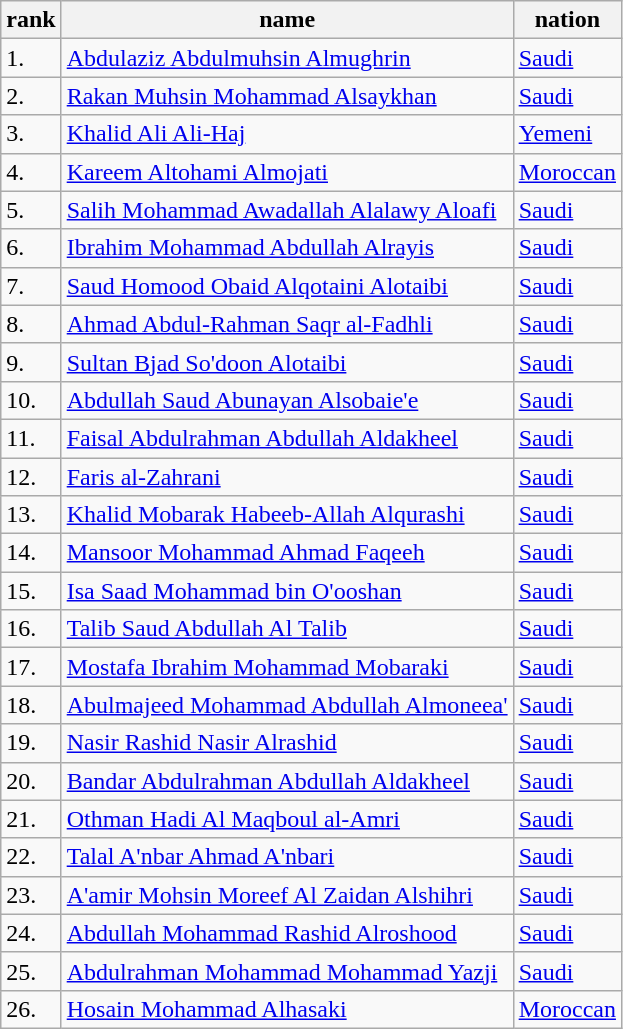<table class="wikitable sortable">
<tr>
<th>rank</th>
<th>name</th>
<th>nation</th>
</tr>
<tr>
<td>1.</td>
<td><a href='#'>Abdulaziz Abdulmuhsin Almughrin</a></td>
<td><a href='#'>Saudi</a></td>
</tr>
<tr>
<td>2.</td>
<td><a href='#'>Rakan Muhsin Mohammad Alsaykhan</a></td>
<td><a href='#'>Saudi</a></td>
</tr>
<tr>
<td>3.</td>
<td><a href='#'>Khalid Ali Ali-Haj</a></td>
<td><a href='#'>Yemeni</a></td>
</tr>
<tr>
<td>4.</td>
<td><a href='#'>Kareem Altohami Almojati</a></td>
<td><a href='#'>Moroccan</a></td>
</tr>
<tr>
<td>5.</td>
<td><a href='#'>Salih Mohammad Awadallah Alalawy Aloafi</a></td>
<td><a href='#'>Saudi</a></td>
</tr>
<tr>
<td>6.</td>
<td><a href='#'>Ibrahim Mohammad Abdullah Alrayis</a></td>
<td><a href='#'>Saudi</a></td>
</tr>
<tr>
<td>7.</td>
<td><a href='#'>Saud Homood Obaid Alqotaini Alotaibi</a></td>
<td><a href='#'>Saudi</a></td>
</tr>
<tr>
<td>8.</td>
<td><a href='#'>Ahmad Abdul-Rahman Saqr al-Fadhli</a></td>
<td><a href='#'>Saudi</a></td>
</tr>
<tr>
<td>9.</td>
<td><a href='#'>Sultan Bjad So'doon Alotaibi</a></td>
<td><a href='#'>Saudi</a></td>
</tr>
<tr>
<td>10.</td>
<td><a href='#'>Abdullah Saud Abunayan Alsobaie'e</a></td>
<td><a href='#'>Saudi</a></td>
</tr>
<tr>
<td>11.</td>
<td><a href='#'>Faisal Abdulrahman Abdullah Aldakheel</a></td>
<td><a href='#'>Saudi</a></td>
</tr>
<tr>
<td>12.</td>
<td><a href='#'>Faris al-Zahrani</a></td>
<td><a href='#'>Saudi</a></td>
</tr>
<tr>
<td>13.</td>
<td><a href='#'>Khalid Mobarak Habeeb-Allah Alqurashi</a></td>
<td><a href='#'>Saudi</a></td>
</tr>
<tr>
<td>14.</td>
<td><a href='#'>Mansoor Mohammad Ahmad Faqeeh</a></td>
<td><a href='#'>Saudi</a></td>
</tr>
<tr>
<td>15.</td>
<td><a href='#'>Isa Saad Mohammad bin O'ooshan</a></td>
<td><a href='#'>Saudi</a></td>
</tr>
<tr>
<td>16.</td>
<td><a href='#'>Talib Saud Abdullah Al Talib</a></td>
<td><a href='#'>Saudi</a></td>
</tr>
<tr>
<td>17.</td>
<td><a href='#'>Mostafa Ibrahim Mohammad Mobaraki</a></td>
<td><a href='#'>Saudi</a></td>
</tr>
<tr>
<td>18.</td>
<td><a href='#'>Abulmajeed Mohammad Abdullah Almoneea'</a></td>
<td><a href='#'>Saudi</a></td>
</tr>
<tr>
<td>19.</td>
<td><a href='#'>Nasir Rashid Nasir Alrashid</a></td>
<td><a href='#'>Saudi</a></td>
</tr>
<tr>
<td>20.</td>
<td><a href='#'>Bandar Abdulrahman Abdullah Aldakheel</a></td>
<td><a href='#'>Saudi</a></td>
</tr>
<tr>
<td>21.</td>
<td><a href='#'>Othman Hadi Al Maqboul al-Amri</a></td>
<td><a href='#'>Saudi</a></td>
</tr>
<tr>
<td>22.</td>
<td><a href='#'>Talal A'nbar Ahmad A'nbari</a></td>
<td><a href='#'>Saudi</a></td>
</tr>
<tr>
<td>23.</td>
<td><a href='#'>A'amir Mohsin Moreef Al Zaidan Alshihri</a></td>
<td><a href='#'>Saudi</a></td>
</tr>
<tr>
<td>24.</td>
<td><a href='#'>Abdullah Mohammad Rashid Alroshood</a></td>
<td><a href='#'>Saudi</a></td>
</tr>
<tr>
<td>25.</td>
<td><a href='#'>Abdulrahman Mohammad Mohammad Yazji</a></td>
<td><a href='#'>Saudi</a></td>
</tr>
<tr>
<td>26.</td>
<td><a href='#'>Hosain Mohammad Alhasaki</a></td>
<td><a href='#'>Moroccan</a></td>
</tr>
</table>
